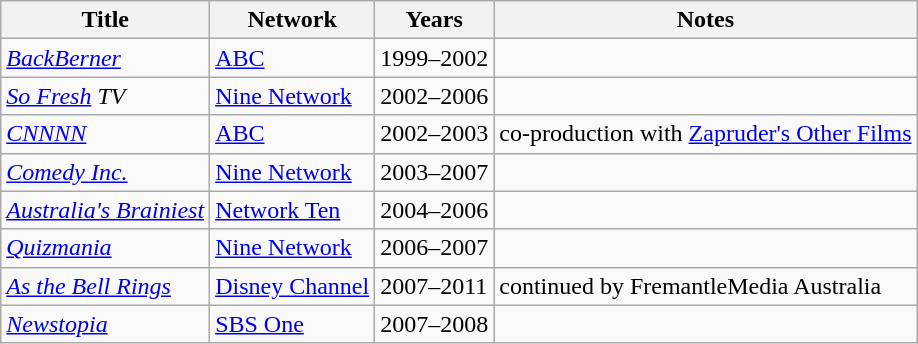<table class="wikitable sortable">
<tr>
<th>Title</th>
<th>Network</th>
<th>Years</th>
<th>Notes</th>
</tr>
<tr>
<td><em><a href='#'>BackBerner</a></em></td>
<td><a href='#'>ABC</a></td>
<td>1999–2002</td>
<td></td>
</tr>
<tr>
<td><em><a href='#'>So Fresh</a> TV</em></td>
<td><a href='#'>Nine Network</a></td>
<td>2002–2006</td>
<td></td>
</tr>
<tr>
<td><em><a href='#'>CNNNN</a></em></td>
<td><a href='#'>ABC</a></td>
<td>2002–2003</td>
<td>co-production with <a href='#'>Zapruder's Other Films</a></td>
</tr>
<tr>
<td><em><a href='#'>Comedy Inc.</a></em></td>
<td><a href='#'>Nine Network</a></td>
<td>2003–2007</td>
<td></td>
</tr>
<tr>
<td><em><a href='#'>Australia's Brainiest</a></em></td>
<td><a href='#'>Network Ten</a></td>
<td>2004–2006</td>
<td></td>
</tr>
<tr>
<td><em><a href='#'>Quizmania</a></em></td>
<td><a href='#'>Nine Network</a></td>
<td>2006–2007</td>
<td></td>
</tr>
<tr>
<td><em><a href='#'>As the Bell Rings</a></em></td>
<td><a href='#'>Disney Channel</a></td>
<td>2007–2011</td>
<td>continued by FremantleMedia Australia</td>
</tr>
<tr>
<td><em><a href='#'>Newstopia</a></em></td>
<td><a href='#'>SBS One</a></td>
<td>2007–2008</td>
<td></td>
</tr>
</table>
